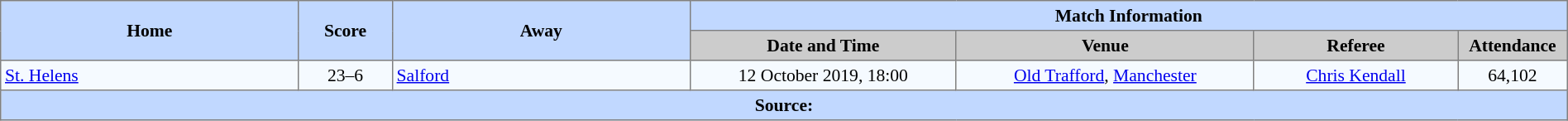<table border=1 style="border-collapse:collapse; font-size:90%; text-align:center;" cellpadding=3 cellspacing=0 width=100%>
<tr bgcolor=#C1D8FF>
<th rowspan=2 width=19%>Home</th>
<th rowspan=2 width=6%>Score</th>
<th rowspan=2 width=19%>Away</th>
<th colspan=6>Match Information</th>
</tr>
<tr bgcolor=#CCCCCC>
<th width=17%>Date and Time</th>
<th width=19%>Venue</th>
<th width=13%>Referee</th>
<th width=7%>Attendance</th>
</tr>
<tr bgcolor=#F5FAFF>
<td align=left> <a href='#'>St. Helens</a></td>
<td>23–6</td>
<td align=left> <a href='#'>Salford</a></td>
<td>12 October 2019, 18:00</td>
<td><a href='#'>Old Trafford</a>, <a href='#'>Manchester</a></td>
<td><a href='#'>Chris Kendall</a></td>
<td>64,102</td>
</tr>
<tr bgcolor=#C1D8FF>
<th colspan=12>Source:</th>
</tr>
</table>
